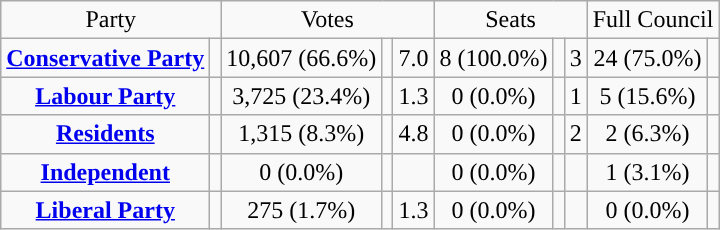<table class=wikitable style="text-align:center;">
<tr>
<td colspan=2>Party</td>
<td colspan=3>Votes</td>
<td colspan=3>Seats</td>
<td colspan=3>Full Council</td>
</tr>
<tr>
<td><strong><a href='#'>Conservative Party</a></strong></td>
<td style="background:"></td>
<td>10,607 (66.6%)</td>
<td></td>
<td> 7.0</td>
<td>8 (100.0%)</td>
<td></td>
<td> 3</td>
<td>24 (75.0%)</td>
<td></td>
</tr>
<tr>
<td><strong><a href='#'>Labour Party</a></strong></td>
<td style="background:"></td>
<td>3,725 (23.4%)</td>
<td></td>
<td> 1.3</td>
<td>0 (0.0%)</td>
<td></td>
<td> 1</td>
<td>5 (15.6%)</td>
<td></td>
</tr>
<tr>
<td><strong><a href='#'>Residents</a></strong></td>
<td style="background:"></td>
<td>1,315 (8.3%)</td>
<td></td>
<td> 4.8</td>
<td>0 (0.0%)</td>
<td></td>
<td> 2</td>
<td>2 (6.3%)</td>
<td></td>
</tr>
<tr>
<td><strong><a href='#'>Independent</a></strong></td>
<td style="background:"></td>
<td>0 (0.0%)</td>
<td></td>
<td></td>
<td>0 (0.0%)</td>
<td></td>
<td></td>
<td>1 (3.1%)</td>
<td></td>
</tr>
<tr>
<td><strong><a href='#'>Liberal Party</a></strong></td>
<td style="background:"></td>
<td>275 (1.7%)</td>
<td></td>
<td> 1.3</td>
<td>0 (0.0%)</td>
<td></td>
<td></td>
<td>0 (0.0%)</td>
<td></td>
</tr>
</table>
